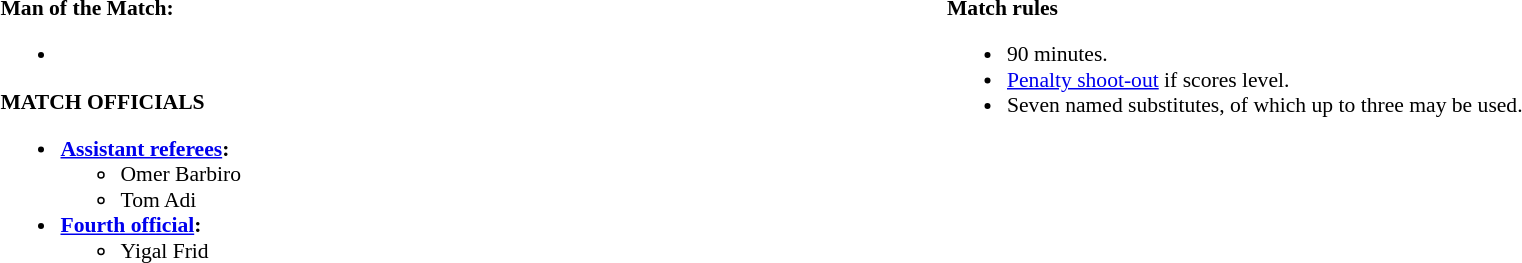<table width=100% style="font-size: 90%">
<tr>
<td width=50% valign=top><br><strong>Man of the Match:</strong><ul><li></li></ul><strong>MATCH OFFICIALS</strong><ul><li><strong><a href='#'>Assistant referees</a>:</strong><ul><li>Omer Barbiro</li><li>Tom Adi</li></ul></li><li><strong><a href='#'>Fourth official</a>:</strong><ul><li>Yigal Frid</li></ul></li></ul></td>
<td width=50% valign=top><br><strong>Match rules</strong><ul><li>90 minutes.</li><li><a href='#'>Penalty shoot-out</a> if scores level.</li><li>Seven named substitutes, of which up to three may be used.</li></ul></td>
</tr>
</table>
